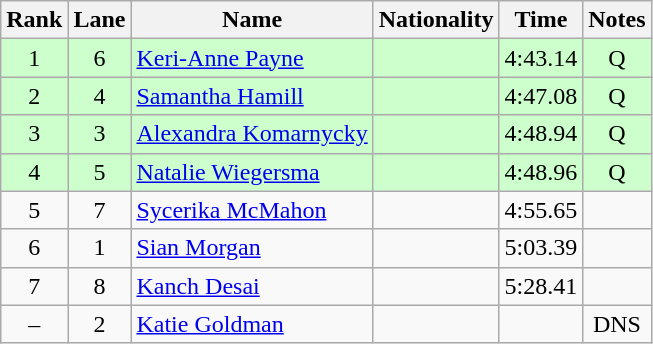<table class="wikitable sortable" style="text-align:center">
<tr>
<th>Rank</th>
<th>Lane</th>
<th>Name</th>
<th>Nationality</th>
<th>Time</th>
<th>Notes</th>
</tr>
<tr bgcolor=ccffcc>
<td>1</td>
<td>6</td>
<td align=left><a href='#'>Keri-Anne Payne</a></td>
<td align=left></td>
<td>4:43.14</td>
<td>Q</td>
</tr>
<tr bgcolor=ccffcc>
<td>2</td>
<td>4</td>
<td align=left><a href='#'>Samantha Hamill</a></td>
<td align=left></td>
<td>4:47.08</td>
<td>Q</td>
</tr>
<tr bgcolor=ccffcc>
<td>3</td>
<td>3</td>
<td align=left><a href='#'>Alexandra Komarnycky</a></td>
<td align=left></td>
<td>4:48.94</td>
<td>Q</td>
</tr>
<tr bgcolor=ccffcc>
<td>4</td>
<td>5</td>
<td align=left><a href='#'>Natalie Wiegersma</a></td>
<td align=left></td>
<td>4:48.96</td>
<td>Q</td>
</tr>
<tr>
<td>5</td>
<td>7</td>
<td align=left><a href='#'>Sycerika McMahon</a></td>
<td align=left></td>
<td>4:55.65</td>
<td></td>
</tr>
<tr>
<td>6</td>
<td>1</td>
<td align=left><a href='#'>Sian Morgan</a></td>
<td align=left></td>
<td>5:03.39</td>
<td></td>
</tr>
<tr>
<td>7</td>
<td>8</td>
<td align=left><a href='#'>Kanch Desai</a></td>
<td align=left></td>
<td>5:28.41</td>
<td></td>
</tr>
<tr>
<td>–</td>
<td>2</td>
<td align=left><a href='#'>Katie Goldman</a></td>
<td align=left></td>
<td></td>
<td>DNS</td>
</tr>
</table>
